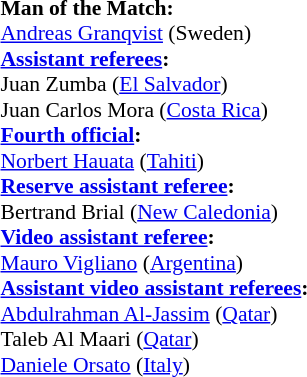<table style="width:100%; font-size:90%;">
<tr>
<td><br><strong>Man of the Match:</strong>
<br><a href='#'>Andreas Granqvist</a> (Sweden)<br><strong><a href='#'>Assistant referees</a>:</strong>
<br>Juan Zumba (<a href='#'>El Salvador</a>)
<br>Juan Carlos Mora (<a href='#'>Costa Rica</a>)
<br><strong><a href='#'>Fourth official</a>:</strong>
<br><a href='#'>Norbert Hauata</a> (<a href='#'>Tahiti</a>)
<br><strong><a href='#'>Reserve assistant referee</a>:</strong>
<br>Bertrand Brial (<a href='#'>New Caledonia</a>)
<br><strong><a href='#'>Video assistant referee</a>:</strong>
<br><a href='#'>Mauro Vigliano</a> (<a href='#'>Argentina</a>)
<br><strong><a href='#'>Assistant video assistant referees</a>:</strong>
<br><a href='#'>Abdulrahman Al-Jassim</a> (<a href='#'>Qatar</a>)
<br>Taleb Al Maari (<a href='#'>Qatar</a>)
<br><a href='#'>Daniele Orsato</a> (<a href='#'>Italy</a>)</td>
</tr>
</table>
